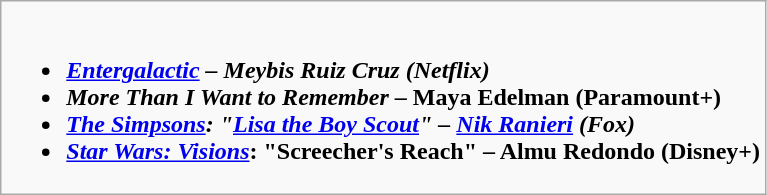<table class="wikitable">
<tr>
<td style="vertical-align:top;"><br><ul><li><strong><em><a href='#'>Entergalactic</a><em> – Meybis Ruiz Cruz (Netflix)<strong></li><li></em></strong>More Than I Want to Remember</em> – Maya Edelman (Paramount+)</strong></li><li><strong><em><a href='#'>The Simpsons</a><em>: "<a href='#'>Lisa the Boy Scout</a>" – <a href='#'>Nik Ranieri</a> (Fox)<strong></li><li></em></strong><a href='#'>Star Wars: Visions</a></em>: "Screecher's Reach" – Almu Redondo (Disney+)</strong></li></ul></td>
</tr>
</table>
